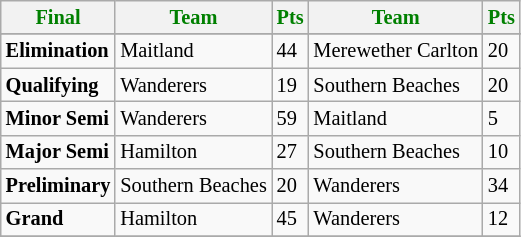<table style="font-size: 85%; text-align: left;" class="wikitable">
<tr>
<th style="color:green">Final</th>
<th style="color:green">Team</th>
<th style="color:green">Pts</th>
<th style="color:green">Team</th>
<th style="color:green">Pts</th>
</tr>
<tr>
</tr>
<tr>
</tr>
<tr>
<td><strong>Elimination</strong></td>
<td>Maitland</td>
<td>44</td>
<td>Merewether Carlton</td>
<td>20</td>
</tr>
<tr>
<td><strong>Qualifying</strong></td>
<td>Wanderers</td>
<td>19</td>
<td>Southern Beaches</td>
<td>20</td>
</tr>
<tr>
<td><strong>Minor Semi</strong></td>
<td>Wanderers</td>
<td>59</td>
<td>Maitland</td>
<td>5</td>
</tr>
<tr>
<td><strong>Major Semi</strong></td>
<td>Hamilton</td>
<td>27</td>
<td>Southern Beaches</td>
<td>10</td>
</tr>
<tr>
<td><strong>Preliminary</strong></td>
<td>Southern Beaches</td>
<td>20</td>
<td>Wanderers</td>
<td>34</td>
</tr>
<tr>
<td><strong>Grand</strong></td>
<td>Hamilton</td>
<td>45</td>
<td>Wanderers</td>
<td>12</td>
</tr>
<tr>
</tr>
</table>
